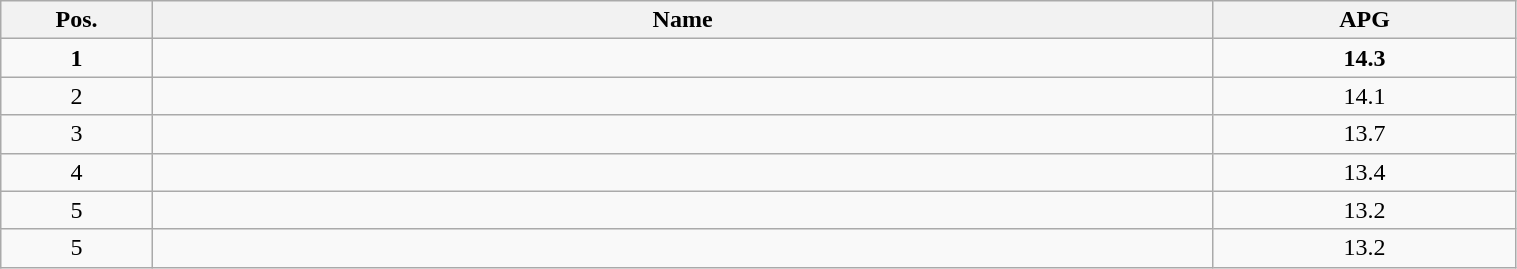<table class=wikitable width="80%">
<tr>
<th width="10%">Pos.</th>
<th width="70%">Name</th>
<th width="20%">APG</th>
</tr>
<tr>
<td align=center><strong>1</strong></td>
<td><strong></strong></td>
<td align=center><strong>14.3</strong></td>
</tr>
<tr>
<td align=center>2</td>
<td></td>
<td align=center>14.1</td>
</tr>
<tr>
<td align=center>3</td>
<td></td>
<td align=center>13.7</td>
</tr>
<tr>
<td align=center>4</td>
<td></td>
<td align=center>13.4</td>
</tr>
<tr>
<td align=center>5</td>
<td></td>
<td align=center>13.2</td>
</tr>
<tr>
<td align=center>5</td>
<td></td>
<td align=center>13.2</td>
</tr>
</table>
